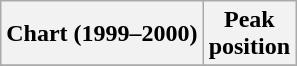<table class="wikitable sortable">
<tr>
<th align="left">Chart (1999–2000)</th>
<th align="center">Peak<br>position</th>
</tr>
<tr>
</tr>
</table>
